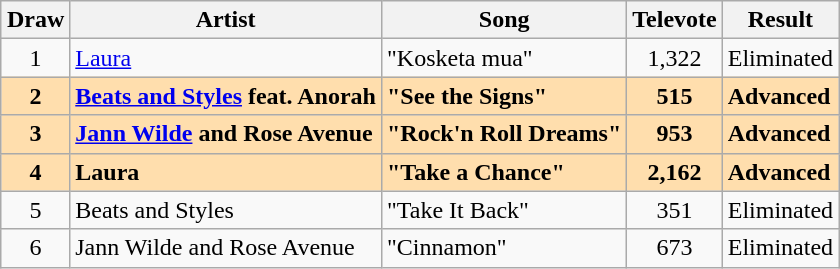<table class="sortable wikitable" style="margin: 1em auto 1em auto; text-align:center">
<tr>
<th>Draw</th>
<th>Artist</th>
<th>Song</th>
<th>Televote</th>
<th>Result</th>
</tr>
<tr>
<td>1</td>
<td align="left"><a href='#'>Laura</a></td>
<td align="left">"Kosketa mua"</td>
<td>1,322</td>
<td align="left">Eliminated</td>
</tr>
<tr style="font-weight:bold; background: navajowhite;">
<td>2</td>
<td align="left"><a href='#'>Beats and Styles</a> feat. Anorah</td>
<td align="left">"See the Signs"</td>
<td>515</td>
<td align="left">Advanced</td>
</tr>
<tr style="font-weight:bold; background: navajowhite;">
<td>3</td>
<td align="left"><a href='#'>Jann Wilde</a> and Rose Avenue</td>
<td align="left">"Rock'n Roll Dreams"</td>
<td>953</td>
<td align="left">Advanced</td>
</tr>
<tr style="font-weight:bold; background: navajowhite;">
<td>4</td>
<td align="left">Laura</td>
<td align="left">"Take a Chance"</td>
<td>2,162</td>
<td align="left">Advanced</td>
</tr>
<tr>
<td>5</td>
<td align="left">Beats and Styles</td>
<td align="left">"Take It Back"</td>
<td>351</td>
<td align="left">Eliminated</td>
</tr>
<tr>
<td>6</td>
<td align="left">Jann Wilde and Rose Avenue</td>
<td align="left">"Cinnamon"</td>
<td>673</td>
<td align="left">Eliminated</td>
</tr>
</table>
